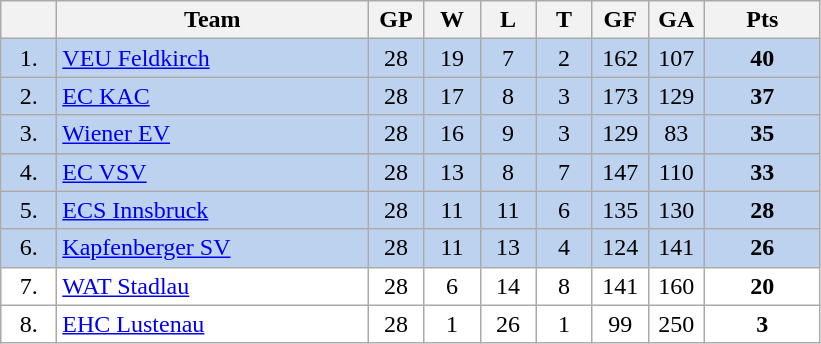<table class="wikitable">
<tr>
<th width="30"></th>
<th width="200">Team</th>
<th width="30">GP</th>
<th width="30">W</th>
<th width="30">L</th>
<th width="30">T</th>
<th width="30">GF</th>
<th width="30">GA</th>
<th width="70">Pts</th>
</tr>
<tr bgcolor="#BCD2EE" align="center">
<td>1.</td>
<td align="left"><a href='#'>VEU Feldkirch</a></td>
<td>28</td>
<td>19</td>
<td>7</td>
<td>2</td>
<td>162</td>
<td>107</td>
<td><strong>40</strong></td>
</tr>
<tr bgcolor="#BCD2EE" align="center">
<td>2.</td>
<td align="left"><a href='#'>EC KAC</a></td>
<td>28</td>
<td>17</td>
<td>8</td>
<td>3</td>
<td>173</td>
<td>129</td>
<td><strong>37</strong></td>
</tr>
<tr bgcolor="#BCD2EE" align="center">
<td>3.</td>
<td align="left"><a href='#'>Wiener EV</a></td>
<td>28</td>
<td>16</td>
<td>9</td>
<td>3</td>
<td>129</td>
<td>83</td>
<td><strong>35</strong></td>
</tr>
<tr bgcolor="#BCD2EE" align="center">
<td>4.</td>
<td align="left"><a href='#'>EC VSV</a></td>
<td>28</td>
<td>13</td>
<td>8</td>
<td>7</td>
<td>147</td>
<td>110</td>
<td><strong>33</strong></td>
</tr>
<tr bgcolor="#BCD2EE" align="center">
<td>5.</td>
<td align="left"><a href='#'>ECS Innsbruck</a></td>
<td>28</td>
<td>11</td>
<td>11</td>
<td>6</td>
<td>135</td>
<td>130</td>
<td><strong>28</strong></td>
</tr>
<tr bgcolor="#BCD2EE" align="center">
<td>6.</td>
<td align="left"><a href='#'>Kapfenberger SV</a></td>
<td>28</td>
<td>11</td>
<td>13</td>
<td>4</td>
<td>124</td>
<td>141</td>
<td><strong>26</strong></td>
</tr>
<tr bgcolor="#FFFFFF" align="center">
<td>7.</td>
<td align="left"><a href='#'>WAT Stadlau</a></td>
<td>28</td>
<td>6</td>
<td>14</td>
<td>8</td>
<td>141</td>
<td>160</td>
<td><strong>20</strong></td>
</tr>
<tr bgcolor="#FFFFFF" align="center">
<td>8.</td>
<td align="left"><a href='#'>EHC Lustenau</a></td>
<td>28</td>
<td>1</td>
<td>26</td>
<td>1</td>
<td>99</td>
<td>250</td>
<td><strong>3</strong></td>
</tr>
</table>
